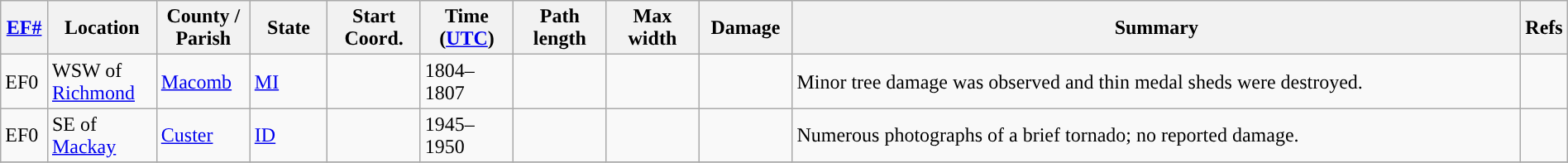<table class="wikitable sortable" style="width:100%;">
<tr>
<th scope="col" width="3%" align="center"><a href='#'>EF#</a></th>
<th scope="col" width="7%" align="center" class="unsortable">Location</th>
<th scope="col" width="6%" align="center" class="unsortable">County / Parish</th>
<th scope="col" width="5%" align="center">State</th>
<th scope="col" width="6%" align="center">Start Coord.</th>
<th scope="col" width="6%" align="center">Time (<a href='#'>UTC</a>)</th>
<th scope="col" width="6%" align="center">Path length</th>
<th scope="col" width="6%" align="center">Max width</th>
<th scope="col" width="6%" align="center">Damage</th>
<th scope="col" width="48%" class="unsortable" align="center">Summary</th>
<th scope="col" width="48%" class="unsortable" align="center">Refs</th>
</tr>
<tr>
<td>EF0</td>
<td>WSW of <a href='#'>Richmond</a></td>
<td><a href='#'>Macomb</a></td>
<td><a href='#'>MI</a></td>
<td></td>
<td>1804–1807</td>
<td></td>
<td></td>
<td></td>
<td>Minor tree damage was observed and thin medal sheds were destroyed.</td>
<td></td>
</tr>
<tr>
<td>EF0</td>
<td>SE of <a href='#'>Mackay</a></td>
<td><a href='#'>Custer</a></td>
<td><a href='#'>ID</a></td>
<td></td>
<td>1945–1950</td>
<td></td>
<td></td>
<td></td>
<td>Numerous photographs of a brief tornado; no reported damage.</td>
<td></td>
</tr>
<tr>
</tr>
</table>
